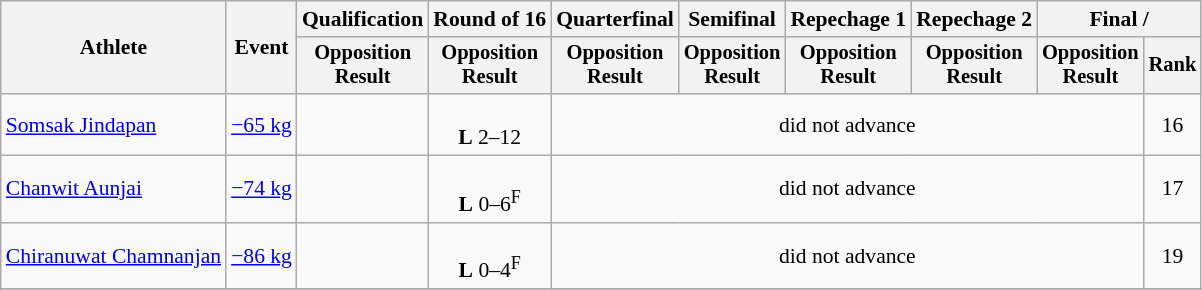<table class="wikitable" style="font-size:90%">
<tr>
<th rowspan=2>Athlete</th>
<th rowspan=2>Event</th>
<th>Qualification</th>
<th>Round of 16</th>
<th>Quarterfinal</th>
<th>Semifinal</th>
<th>Repechage 1</th>
<th>Repechage 2</th>
<th colspan=2>Final / </th>
</tr>
<tr style="font-size: 95%">
<th>Opposition<br>Result</th>
<th>Opposition<br>Result</th>
<th>Opposition<br>Result</th>
<th>Opposition<br>Result</th>
<th>Opposition<br>Result</th>
<th>Opposition<br>Result</th>
<th>Opposition<br>Result</th>
<th>Rank</th>
</tr>
<tr align=center>
<td align=left><a href='#'>Somsak Jindapan</a></td>
<td align=left><a href='#'>−65 kg</a></td>
<td></td>
<td> <br><strong>L</strong> 2–12</td>
<td colspan=5>did not advance</td>
<td>16</td>
</tr>
<tr align=center>
<td align=left><a href='#'>Chanwit Aunjai</a></td>
<td align=left><a href='#'>−74 kg</a></td>
<td></td>
<td> <br><strong>L</strong> 0–6<sup>F</sup></td>
<td colspan=5>did not advance</td>
<td>17</td>
</tr>
<tr align=center>
<td align=left><a href='#'>Chiranuwat Chamnanjan</a></td>
<td align=left><a href='#'>−86 kg</a></td>
<td></td>
<td> <br><strong>L</strong> 0–4<sup>F</sup></td>
<td colspan=5>did not advance</td>
<td>19</td>
</tr>
<tr>
</tr>
</table>
